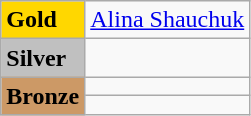<table class="wikitable">
<tr>
<td bgcolor="gold"><strong>Gold</strong></td>
<td> <a href='#'>Alina Shauchuk</a> </td>
</tr>
<tr>
<td bgcolor="silver"><strong>Silver</strong></td>
<td></td>
</tr>
<tr>
<td rowspan="2" bgcolor="#cc9966"><strong>Bronze</strong></td>
<td></td>
</tr>
<tr>
<td></td>
</tr>
</table>
